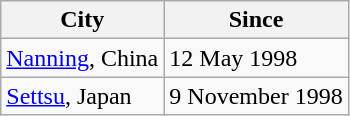<table class="wikitable sortable">
<tr>
<th>City</th>
<th>Since</th>
</tr>
<tr>
<td> <a href='#'>Nanning</a>, China</td>
<td>12 May 1998</td>
</tr>
<tr>
<td> <a href='#'>Settsu</a>, Japan</td>
<td>9 November 1998</td>
</tr>
</table>
